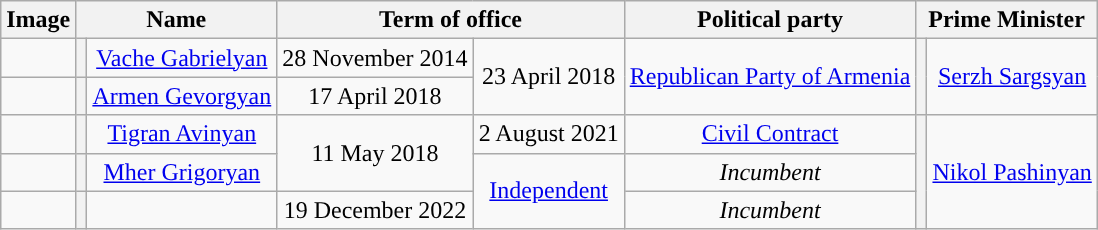<table class="wikitable" style="text-align:center">
<tr>
<th>Image</th>
<th colspan="2">Name</th>
<th colspan="2">Term of office</th>
<th>Political party</th>
<th colspan="2">Prime Minister</th>
</tr>
<tr>
<td></td>
<th style="background:"></th>
<td><a href='#'>Vache Gabrielyan</a></td>
<td>28 November 2014</td>
<td rowspan="2">23 April 2018</td>
<td rowspan="2"><a href='#'>Republican Party of Armenia</a></td>
<th rowspan="2" style="background:"></th>
<td rowspan="2"><a href='#'>Serzh Sargsyan</a><br></td>
</tr>
<tr>
<td></td>
<th style="background:"></th>
<td><a href='#'>Armen Gevorgyan</a></td>
<td>17 April 2018</td>
</tr>
<tr>
<td></td>
<th style="background:"></th>
<td><a href='#'>Tigran Avinyan</a></td>
<td rowspan="2">11 May 2018</td>
<td>2 August 2021</td>
<td><a href='#'>Civil Contract</a></td>
<th rowspan="3" style="background:"></th>
<td rowspan="3"><a href='#'>Nikol Pashinyan</a><br></td>
</tr>
<tr>
<td></td>
<th style="background:"></th>
<td><a href='#'>Mher Grigoryan</a></td>
<td rowspan="2"><a href='#'>Independent</a></td>
<td><em>Incumbent</em></td>
</tr>
<tr>
<td></td>
<th style="background:"></th>
<td></td>
<td>19 December 2022</td>
<td><em>Incumbent</em></td>
</tr>
</table>
